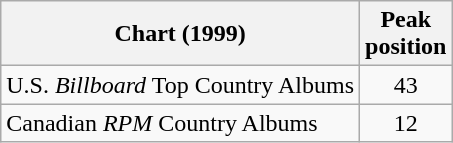<table class="wikitable">
<tr>
<th>Chart (1999)</th>
<th>Peak<br>position</th>
</tr>
<tr>
<td>U.S. <em>Billboard</em> Top Country Albums</td>
<td align="center">43</td>
</tr>
<tr>
<td>Canadian <em>RPM</em> Country Albums</td>
<td align="center">12</td>
</tr>
</table>
